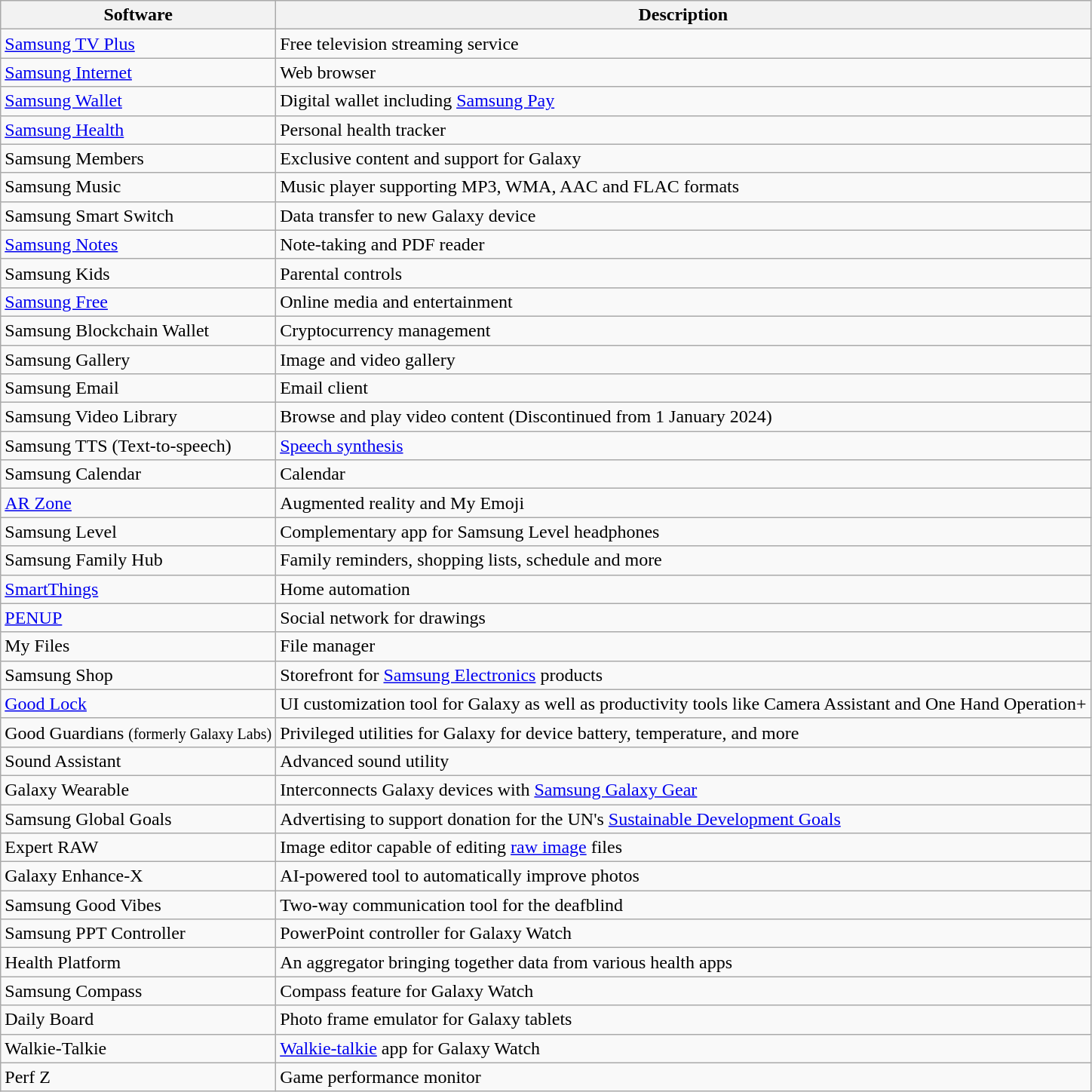<table class="wikitable">
<tr>
<th>Software</th>
<th>Description</th>
</tr>
<tr>
<td><a href='#'>Samsung TV Plus</a></td>
<td>Free television streaming service</td>
</tr>
<tr>
<td><a href='#'>Samsung Internet</a></td>
<td>Web browser</td>
</tr>
<tr>
<td><a href='#'>Samsung Wallet</a></td>
<td>Digital wallet including <a href='#'>Samsung Pay</a></td>
</tr>
<tr>
<td><a href='#'>Samsung Health</a></td>
<td>Personal health tracker</td>
</tr>
<tr>
<td>Samsung Members</td>
<td>Exclusive content and support for Galaxy</td>
</tr>
<tr>
<td>Samsung Music</td>
<td>Music player supporting MP3, WMA, AAC and FLAC formats</td>
</tr>
<tr>
<td>Samsung Smart Switch</td>
<td>Data transfer to new Galaxy device</td>
</tr>
<tr>
<td><a href='#'>Samsung Notes</a></td>
<td>Note-taking and PDF reader</td>
</tr>
<tr>
<td>Samsung Kids</td>
<td>Parental controls</td>
</tr>
<tr>
<td><a href='#'>Samsung Free</a></td>
<td>Online media and entertainment</td>
</tr>
<tr Online>
<td>Samsung Blockchain Wallet</td>
<td>Cryptocurrency management</td>
</tr>
<tr>
<td>Samsung Gallery</td>
<td>Image and video gallery</td>
</tr>
<tr>
<td>Samsung Email</td>
<td>Email client</td>
</tr>
<tr>
<td>Samsung Video Library</td>
<td>Browse and play video content (Discontinued from 1 January 2024)</td>
</tr>
<tr>
<td>Samsung TTS (Text-to-speech)</td>
<td><a href='#'>Speech synthesis</a></td>
</tr>
<tr>
<td>Samsung Calendar</td>
<td>Calendar</td>
</tr>
<tr>
<td><a href='#'>AR Zone</a></td>
<td>Augmented reality and My Emoji</td>
</tr>
<tr>
<td>Samsung Level</td>
<td>Complementary app for Samsung Level headphones</td>
</tr>
<tr>
<td>Samsung Family Hub</td>
<td>Family reminders, shopping lists, schedule and more</td>
</tr>
<tr>
<td><a href='#'>SmartThings</a></td>
<td>Home automation</td>
</tr>
<tr>
<td><a href='#'>PENUP</a></td>
<td>Social network for drawings</td>
</tr>
<tr>
<td>My Files</td>
<td>File manager</td>
</tr>
<tr>
<td>Samsung Shop</td>
<td>Storefront for <a href='#'>Samsung Electronics</a> products</td>
</tr>
<tr>
<td><a href='#'>Good Lock</a></td>
<td>UI customization tool for Galaxy as well as productivity tools like Camera Assistant and One Hand Operation+</td>
</tr>
<tr>
<td>Good Guardians <small>(formerly Galaxy Labs)</small></td>
<td>Privileged utilities for Galaxy for device battery, temperature, and more</td>
</tr>
<tr>
<td>Sound Assistant</td>
<td>Advanced sound utility</td>
</tr>
<tr>
<td>Galaxy Wearable</td>
<td>Interconnects Galaxy devices with <a href='#'>Samsung Galaxy Gear</a></td>
</tr>
<tr>
<td>Samsung Global Goals</td>
<td>Advertising to support donation for the UN's <a href='#'>Sustainable Development Goals</a></td>
</tr>
<tr>
<td>Expert RAW</td>
<td>Image editor capable of editing <a href='#'>raw image</a> files</td>
</tr>
<tr>
<td>Galaxy Enhance-X</td>
<td>AI-powered tool to automatically improve photos</td>
</tr>
<tr>
<td>Samsung Good Vibes</td>
<td>Two-way communication tool for the deafblind</td>
</tr>
<tr>
<td>Samsung PPT Controller</td>
<td>PowerPoint controller for Galaxy Watch</td>
</tr>
<tr>
<td>Health Platform</td>
<td>An aggregator bringing together data from various health apps</td>
</tr>
<tr>
<td>Samsung Compass</td>
<td>Compass feature for Galaxy Watch</td>
</tr>
<tr>
<td>Daily Board</td>
<td>Photo frame emulator for Galaxy tablets</td>
</tr>
<tr>
<td>Walkie-Talkie</td>
<td><a href='#'>Walkie-talkie</a> app for Galaxy Watch</td>
</tr>
<tr>
<td>Perf Z</td>
<td>Game performance monitor</td>
</tr>
</table>
